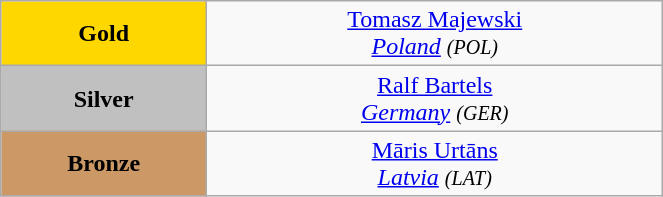<table class="wikitable" style=" text-align:center; " width="35%">
<tr>
<td bgcolor="gold"><strong>Gold</strong></td>
<td> <a href='#'>Tomasz Majewski</a><br><em><a href='#'>Poland</a> <small>(POL)</small></em></td>
</tr>
<tr>
<td bgcolor="silver"><strong>Silver</strong></td>
<td> <a href='#'>Ralf Bartels</a><br><em><a href='#'>Germany</a> <small>(GER)</small></em></td>
</tr>
<tr>
<td bgcolor="CC9966"><strong>Bronze</strong></td>
<td> <a href='#'>Māris Urtāns</a><br><em><a href='#'>Latvia</a> <small>(LAT)</small></em></td>
</tr>
</table>
